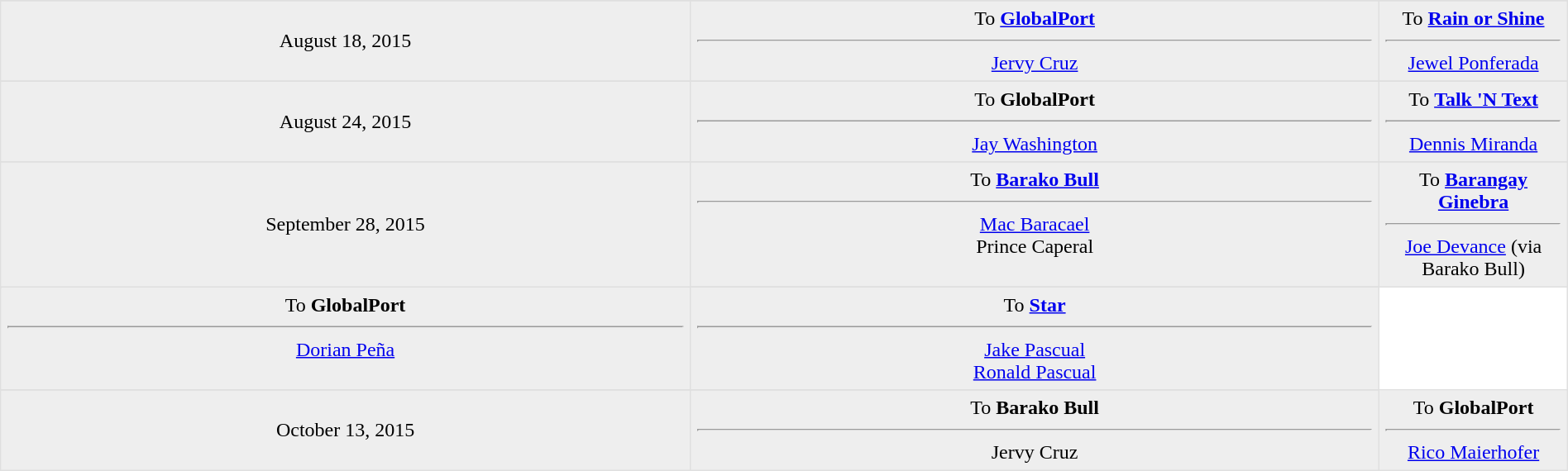<table border=1 style="border-collapse:collapse; text-align: center; width: 100%" bordercolor="#DFDFDF"  cellpadding="5">
<tr>
</tr>
<tr bgcolor="eeeeee">
<td style="width:12%">August 18, 2015<br></td>
<td style="width:44%" valign="top">To <strong><a href='#'>GlobalPort</a></strong><hr> <a href='#'>Jervy Cruz</a></td>
<td style="width:44%" valign="top">To <strong><a href='#'>Rain or Shine</a></strong><hr><a href='#'>Jewel Ponferada</a></td>
</tr>
<tr>
</tr>
<tr bgcolor="eeeeee">
<td style="width:12%">August 24, 2015<br></td>
<td style="width:44%" valign="top">To <strong>GlobalPort</strong><hr> <a href='#'>Jay Washington</a></td>
<td style="width:44%" valign="top">To <strong><a href='#'>Talk 'N Text</a></strong><hr><a href='#'>Dennis Miranda</a></td>
</tr>
<tr>
</tr>
<tr bgcolor="eeeeee">
<td rowspan=2>September 28, 2015 <br></td>
<td style="width:44%" valign="top">To <strong><a href='#'>Barako Bull</a></strong><hr><a href='#'>Mac Baracael</a><br>Prince Caperal</td>
<td style="width:44%" valign="top">To <strong><a href='#'>Barangay Ginebra</a></strong><hr><a href='#'>Joe Devance</a> (via Barako Bull)</td>
</tr>
<tr>
</tr>
<tr bgcolor="eeeeee">
<td style="width:44%" valign="top">To <strong>GlobalPort</strong><hr><a href='#'>Dorian Peña</a></td>
<td style="width:44%" valign="top">To <strong><a href='#'>Star</a></strong><hr><a href='#'>Jake Pascual</a><br><a href='#'>Ronald Pascual</a></td>
</tr>
<tr>
</tr>
<tr bgcolor="eeeeee">
<td rowspan=2>October 13, 2015</td>
</tr>
<tr bgcolor="eeeeee">
<td style="width:44%" valign="top">To <strong>Barako Bull</strong><hr> Jervy Cruz</td>
<td style="width:44%" valign="top">To <strong>GlobalPort</strong><hr> <a href='#'>Rico Maierhofer</a></td>
</tr>
</table>
